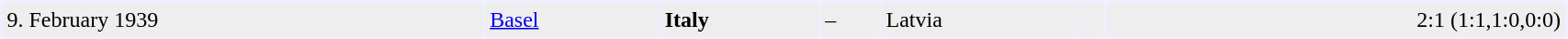<table cellspacing="2" border="0" cellpadding="3" bgcolor="#EFEFFF" width="90%">
<tr>
<td bgcolor="#EEEEEE">9. February 1939</td>
<td bgcolor="#EEEEEE"><a href='#'>Basel</a></td>
<td bgcolor="#EEEEEE"> <strong>Italy</strong></td>
<td bgcolor="#EEEEEE">–</td>
<td bgcolor="#EEEEEE"> Latvia</td>
<td bgcolor="#EEEEEE"></td>
<td bgcolor="#EEEEEE" align="right">2:1 (1:1,1:0,0:0)</td>
</tr>
</table>
